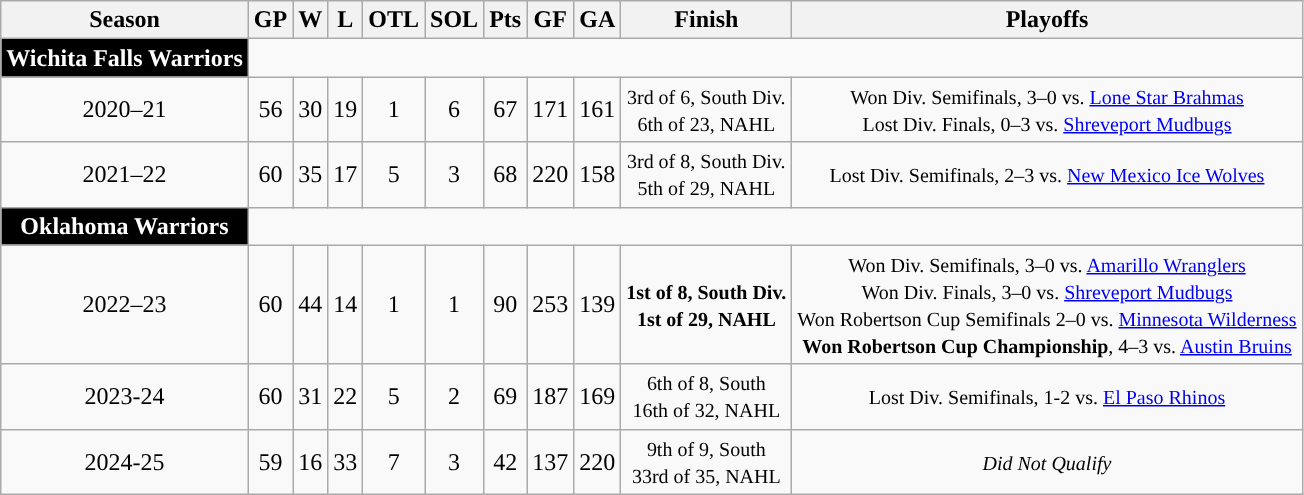<table class="wikitable" style="text-align:center">
<tr>
<th>Season</th>
<th>GP</th>
<th>W</th>
<th>L</th>
<th>OTL</th>
<th>SOL</th>
<th>Pts</th>
<th>GF</th>
<th>GA</th>
<th>Finish</th>
<th>Playoffs</th>
</tr>
<tr align="center">
<td style="color:white; background:#000000; "><strong>Wichita Falls Warriors</strong></td>
</tr>
<tr>
<td>2020–21</td>
<td>56</td>
<td>30</td>
<td>19</td>
<td>1</td>
<td>6</td>
<td>67</td>
<td>171</td>
<td>161</td>
<td><small>3rd of 6, South Div.<br>6th of 23, NAHL</small></td>
<td><small>Won Div. Semifinals, 3–0 vs. <a href='#'>Lone Star Brahmas</a><br>Lost Div. Finals, 0–3 vs. <a href='#'>Shreveport Mudbugs</a></small></td>
</tr>
<tr>
<td>2021–22</td>
<td>60</td>
<td>35</td>
<td>17</td>
<td>5</td>
<td>3</td>
<td>68</td>
<td>220</td>
<td>158</td>
<td><small>3rd of 8, South Div.<br>5th of 29, NAHL</small></td>
<td><small>Lost Div. Semifinals, 2–3 vs. <a href='#'>New Mexico Ice Wolves</a></small></td>
</tr>
<tr align="center">
<td style="color:white; background:#000000; "><strong>Oklahoma Warriors</strong></td>
</tr>
<tr>
<td>2022–23</td>
<td>60</td>
<td>44</td>
<td>14</td>
<td>1</td>
<td>1</td>
<td>90</td>
<td>253</td>
<td>139</td>
<td><small><strong>1st of 8, South Div.<br>1st of 29, NAHL</strong></small></td>
<td><small> Won Div. Semifinals, 3–0 vs. <a href='#'>Amarillo Wranglers</a><br>Won Div. Finals, 3–0 vs. <a href='#'>Shreveport Mudbugs</a><br>Won Robertson Cup Semifinals 2–0 vs. <a href='#'>Minnesota Wilderness</a><br><strong>Won Robertson Cup Championship</strong>, 4–3 vs. <a href='#'>Austin Bruins</a></small></td>
</tr>
<tr>
<td>2023-24</td>
<td>60</td>
<td>31</td>
<td>22</td>
<td>5</td>
<td>2</td>
<td>69</td>
<td>187</td>
<td>169</td>
<td><small>6th of 8, South<br>16th of 32, NAHL</small></td>
<td><small> Lost Div. Semifinals, 1-2 vs. <a href='#'>El Paso Rhinos</a></small></td>
</tr>
<tr>
<td>2024-25</td>
<td>59</td>
<td>16</td>
<td>33</td>
<td>7</td>
<td>3</td>
<td>42</td>
<td>137</td>
<td>220</td>
<td><small>9th of 9, South<br>33rd of 35, NAHL</small></td>
<td><small> <em>Did Not Qualify</em></small></td>
</tr>
</table>
